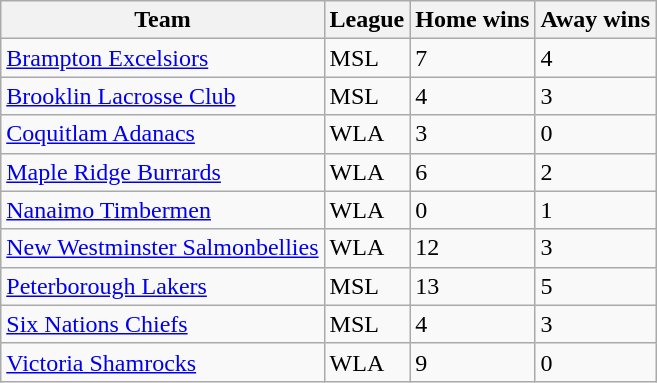<table class="wikitable sortable">
<tr>
<th>Team</th>
<th>League</th>
<th>Home wins</th>
<th>Away wins</th>
</tr>
<tr>
<td><a href='#'>Brampton Excelsiors</a></td>
<td>MSL</td>
<td>7</td>
<td>4</td>
</tr>
<tr>
<td><a href='#'>Brooklin Lacrosse Club</a></td>
<td>MSL</td>
<td>4</td>
<td>3</td>
</tr>
<tr>
<td><a href='#'>Coquitlam Adanacs</a></td>
<td>WLA</td>
<td>3</td>
<td>0</td>
</tr>
<tr>
<td><a href='#'>Maple Ridge Burrards</a></td>
<td>WLA</td>
<td>6</td>
<td>2</td>
</tr>
<tr>
<td><a href='#'>Nanaimo Timbermen</a></td>
<td>WLA</td>
<td>0</td>
<td>1</td>
</tr>
<tr>
<td><a href='#'>New Westminster Salmonbellies</a></td>
<td>WLA</td>
<td>12</td>
<td>3</td>
</tr>
<tr>
<td><a href='#'>Peterborough Lakers</a></td>
<td>MSL</td>
<td>13</td>
<td>5</td>
</tr>
<tr>
<td><a href='#'>Six Nations Chiefs</a></td>
<td>MSL</td>
<td>4</td>
<td>3</td>
</tr>
<tr>
<td><a href='#'>Victoria Shamrocks</a></td>
<td>WLA</td>
<td>9</td>
<td>0</td>
</tr>
</table>
